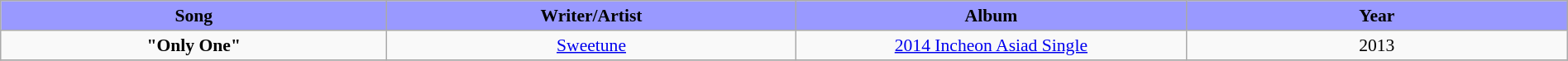<table class="wikitable" style="margin:0.5em auto; clear:both; font-size:.9em; text-align:center; width:100%">
<tr>
<th width="500" style="background: #99F;">Song</th>
<th width="500" style="background: #99F;">Writer/Artist</th>
<th width="500" style="background: #99F;">Album</th>
<th width="500" style="background: #99F;">Year</th>
</tr>
<tr>
<td><strong>"Only One"</strong></td>
<td><a href='#'>Sweetune</a></td>
<td><a href='#'>2014 Incheon Asiad Single</a></td>
<td>2013</td>
</tr>
<tr>
</tr>
</table>
